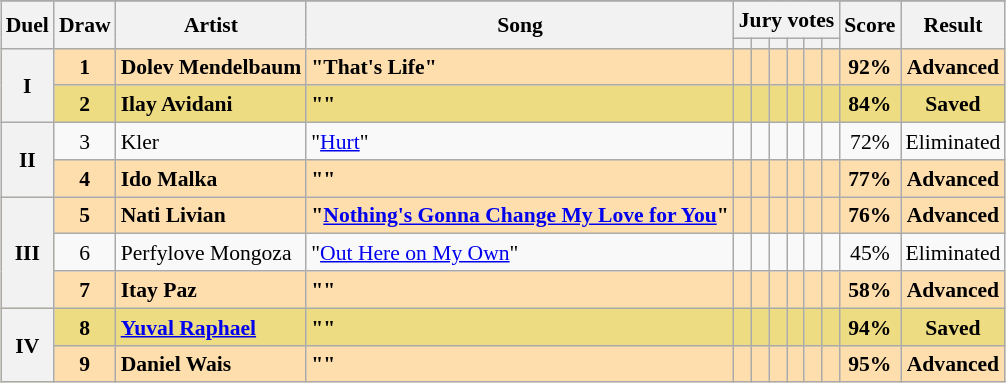<table class="sortable wikitable" style="margin: 1em auto 1em auto; text-align:center; font-size:90%; line-height:18px;">
<tr>
</tr>
<tr>
<th rowspan="2" class="unsortable">Duel</th>
<th rowspan="2">Draw</th>
<th rowspan="2">Artist</th>
<th rowspan="2">Song</th>
<th colspan="6" class="unsortable">Jury votes</th>
<th rowspan="2">Score</th>
<th rowspan="2">Result</th>
</tr>
<tr>
<th class="unsortable"></th>
<th class="unsortable"></th>
<th class="unsortable"></th>
<th class="unsortable"></th>
<th class="unsortable"></th>
<th class="unsortable"></th>
</tr>
<tr style="font-weight:bold; background:navajowhite;">
<th rowspan="2">I</th>
<td>1</td>
<td align="left">Dolev Mendelbaum</td>
<td align="left">"That's Life"</td>
<td></td>
<td></td>
<td></td>
<td></td>
<td></td>
<td></td>
<td>92%</td>
<td>Advanced</td>
</tr>
<tr style="font-weight:bold; background:#eedc82;">
<td>2</td>
<td align="left">Ilay Avidani</td>
<td align="left">""</td>
<td></td>
<td></td>
<td></td>
<td></td>
<td></td>
<td></td>
<td>84%</td>
<td>Saved</td>
</tr>
<tr>
<th rowspan="2">II</th>
<td>3</td>
<td align="left">Kler</td>
<td align="left">"<a href='#'>Hurt</a>"</td>
<td></td>
<td></td>
<td></td>
<td></td>
<td></td>
<td></td>
<td>72%</td>
<td>Eliminated</td>
</tr>
<tr style="font-weight:bold; background:navajowhite;">
<td>4</td>
<td align="left">Ido Malka</td>
<td align="left">""</td>
<td></td>
<td></td>
<td></td>
<td></td>
<td></td>
<td></td>
<td>77%</td>
<td>Advanced</td>
</tr>
<tr style="font-weight:bold; background:navajowhite;">
<th rowspan="3">III</th>
<td>5</td>
<td align="left">Nati Livian</td>
<td align="left">"<a href='#'>Nothing's Gonna Change My Love for You</a>"</td>
<td></td>
<td></td>
<td></td>
<td></td>
<td></td>
<td></td>
<td>76%</td>
<td>Advanced</td>
</tr>
<tr>
<td>6</td>
<td align="left">Perfylove Mongoza</td>
<td align="left">"<a href='#'>Out Here on My Own</a>"</td>
<td></td>
<td></td>
<td></td>
<td></td>
<td></td>
<td></td>
<td>45%</td>
<td>Eliminated</td>
</tr>
<tr style="font-weight:bold; background:navajowhite;">
<td>7</td>
<td align="left">Itay Paz</td>
<td align="left">""</td>
<td></td>
<td></td>
<td></td>
<td></td>
<td></td>
<td></td>
<td>58%</td>
<td>Advanced</td>
</tr>
<tr style="font-weight:bold; background:#eedc82;">
<th rowspan="2">IV</th>
<td>8</td>
<td align="left"><a href='#'>Yuval Raphael</a></td>
<td align="left">""</td>
<td></td>
<td></td>
<td></td>
<td></td>
<td></td>
<td></td>
<td>94%</td>
<td>Saved</td>
</tr>
<tr style="font-weight:bold; background:navajowhite;">
<td>9</td>
<td align="left">Daniel Wais</td>
<td align="left">""</td>
<td></td>
<td></td>
<td></td>
<td></td>
<td></td>
<td></td>
<td>95%</td>
<td>Advanced</td>
</tr>
</table>
